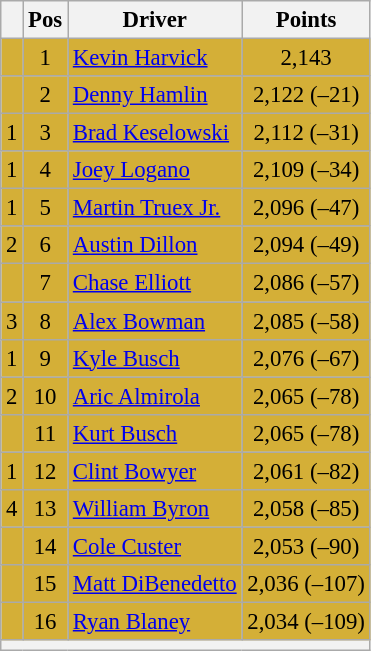<table class="wikitable" style="font-size: 95%">
<tr>
<th></th>
<th>Pos</th>
<th>Driver</th>
<th>Points</th>
</tr>
<tr style="background:#D4AF37;">
<td align="left"></td>
<td style="text-align:center;">1</td>
<td><a href='#'>Kevin Harvick</a></td>
<td style="text-align:center;">2,143</td>
</tr>
<tr style="background:#D4AF37;">
<td align="left"></td>
<td style="text-align:center;">2</td>
<td><a href='#'>Denny Hamlin</a></td>
<td style="text-align:center;">2,122 (–21)</td>
</tr>
<tr style="background:#D4AF37;">
<td align="left"> 1</td>
<td style="text-align:center;">3</td>
<td><a href='#'>Brad Keselowski</a></td>
<td style="text-align:center;">2,112 (–31)</td>
</tr>
<tr style="background:#D4AF37;">
<td align="left"> 1</td>
<td style="text-align:center;">4</td>
<td><a href='#'>Joey Logano</a></td>
<td style="text-align:center;">2,109 (–34)</td>
</tr>
<tr style="background:#D4AF37;">
<td align="left"> 1</td>
<td style="text-align:center;">5</td>
<td><a href='#'>Martin Truex Jr.</a></td>
<td style="text-align:center;">2,096 (–47)</td>
</tr>
<tr style="background:#D4AF37;">
<td align="left"> 2</td>
<td style="text-align:center;">6</td>
<td><a href='#'>Austin Dillon</a></td>
<td style="text-align:center;">2,094 (–49)</td>
</tr>
<tr style="background:#D4AF37;">
<td align="left"></td>
<td style="text-align:center;">7</td>
<td><a href='#'>Chase Elliott</a></td>
<td style="text-align:center;">2,086 (–57)</td>
</tr>
<tr style="background:#D4AF37;">
<td align="left"> 3</td>
<td style="text-align:center;">8</td>
<td><a href='#'>Alex Bowman</a></td>
<td style="text-align:center;">2,085 (–58)</td>
</tr>
<tr style="background:#D4AF37;">
<td align="left"> 1</td>
<td style="text-align:center;">9</td>
<td><a href='#'>Kyle Busch</a></td>
<td style="text-align:center;">2,076 (–67)</td>
</tr>
<tr style="background:#D4AF37;">
<td align="left"> 2</td>
<td style="text-align:center;">10</td>
<td><a href='#'>Aric Almirola</a></td>
<td style="text-align:center;">2,065 (–78)</td>
</tr>
<tr style="background:#D4AF37;">
<td align="left"></td>
<td style="text-align:center;">11</td>
<td><a href='#'>Kurt Busch</a></td>
<td style="text-align:center;">2,065 (–78)</td>
</tr>
<tr style="background:#D4AF37;">
<td align="left"> 1</td>
<td style="text-align:center;">12</td>
<td><a href='#'>Clint Bowyer</a></td>
<td style="text-align:center;">2,061 (–82)</td>
</tr>
<tr style="background:#D4AF37;">
<td align="left"> 4</td>
<td style="text-align:center;">13</td>
<td><a href='#'>William Byron</a></td>
<td style="text-align:center;">2,058 (–85)</td>
</tr>
<tr style="background:#D4AF37;">
<td align="left"></td>
<td style="text-align:center;">14</td>
<td><a href='#'>Cole Custer</a></td>
<td style="text-align:center;">2,053 (–90)</td>
</tr>
<tr style="background:#D4AF37;">
<td align="left"></td>
<td style="text-align:center;">15</td>
<td><a href='#'>Matt DiBenedetto</a></td>
<td style="text-align:center;">2,036 (–107)</td>
</tr>
<tr style="background:#D4AF37;">
<td align="left"></td>
<td style="text-align:center;">16</td>
<td><a href='#'>Ryan Blaney</a></td>
<td style="text-align:center;">2,034 (–109)</td>
</tr>
<tr class="sortbottom">
<th colspan="9"></th>
</tr>
</table>
